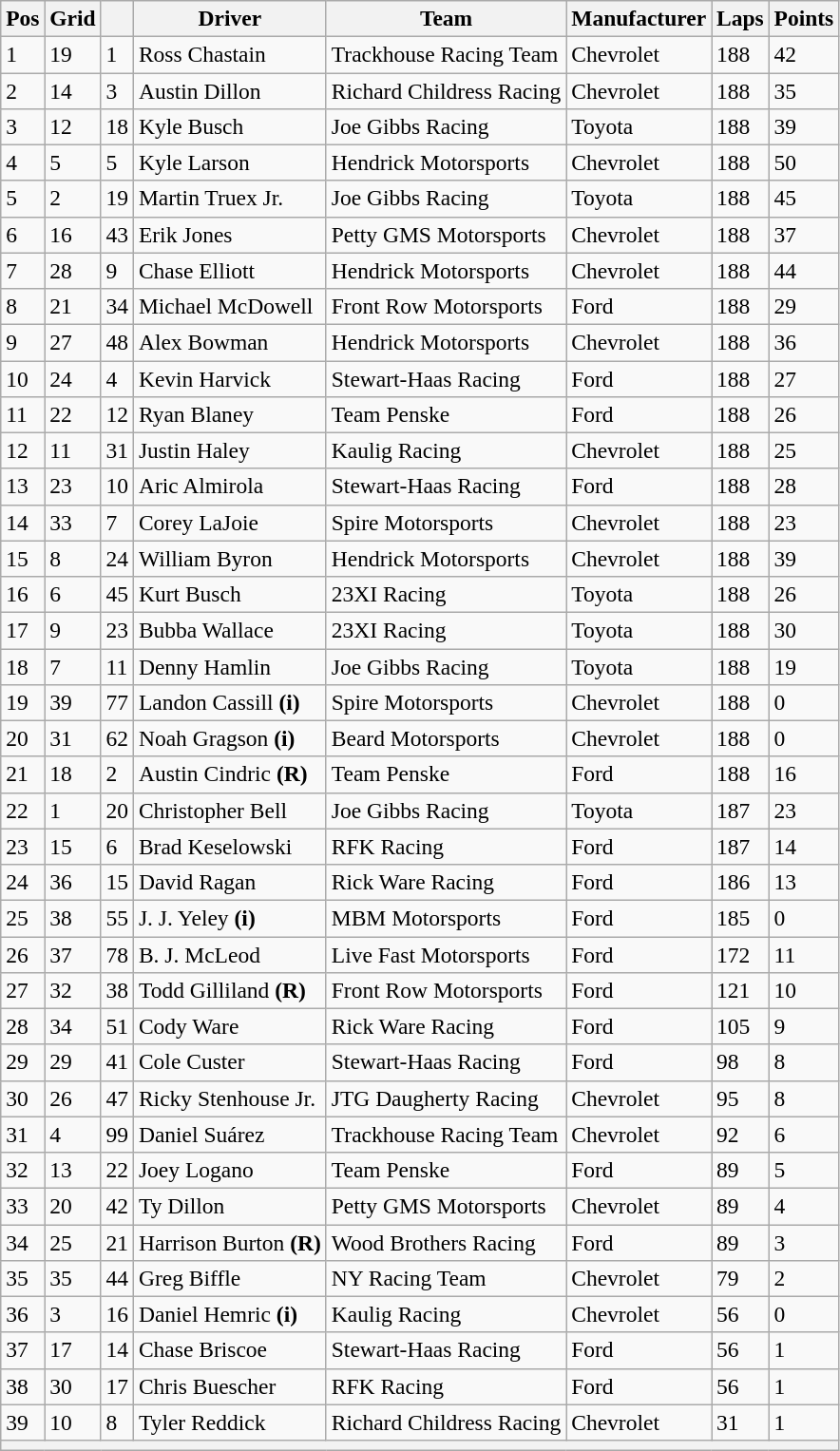<table class="wikitable" style="font-size:98%">
<tr>
<th>Pos</th>
<th>Grid</th>
<th></th>
<th>Driver</th>
<th>Team</th>
<th>Manufacturer</th>
<th>Laps</th>
<th>Points</th>
</tr>
<tr>
<td>1</td>
<td>19</td>
<td>1</td>
<td>Ross Chastain</td>
<td>Trackhouse Racing Team</td>
<td>Chevrolet</td>
<td>188</td>
<td>42</td>
</tr>
<tr>
<td>2</td>
<td>14</td>
<td>3</td>
<td>Austin Dillon</td>
<td>Richard Childress Racing</td>
<td>Chevrolet</td>
<td>188</td>
<td>35</td>
</tr>
<tr>
<td>3</td>
<td>12</td>
<td>18</td>
<td>Kyle Busch</td>
<td>Joe Gibbs Racing</td>
<td>Toyota</td>
<td>188</td>
<td>39</td>
</tr>
<tr>
<td>4</td>
<td>5</td>
<td>5</td>
<td>Kyle Larson</td>
<td>Hendrick Motorsports</td>
<td>Chevrolet</td>
<td>188</td>
<td>50</td>
</tr>
<tr>
<td>5</td>
<td>2</td>
<td>19</td>
<td>Martin Truex Jr.</td>
<td>Joe Gibbs Racing</td>
<td>Toyota</td>
<td>188</td>
<td>45</td>
</tr>
<tr>
<td>6</td>
<td>16</td>
<td>43</td>
<td>Erik Jones</td>
<td>Petty GMS Motorsports</td>
<td>Chevrolet</td>
<td>188</td>
<td>37</td>
</tr>
<tr>
<td>7</td>
<td>28</td>
<td>9</td>
<td>Chase Elliott</td>
<td>Hendrick Motorsports</td>
<td>Chevrolet</td>
<td>188</td>
<td>44</td>
</tr>
<tr>
<td>8</td>
<td>21</td>
<td>34</td>
<td>Michael McDowell</td>
<td>Front Row Motorsports</td>
<td>Ford</td>
<td>188</td>
<td>29</td>
</tr>
<tr>
<td>9</td>
<td>27</td>
<td>48</td>
<td>Alex Bowman</td>
<td>Hendrick Motorsports</td>
<td>Chevrolet</td>
<td>188</td>
<td>36</td>
</tr>
<tr>
<td>10</td>
<td>24</td>
<td>4</td>
<td>Kevin Harvick</td>
<td>Stewart-Haas Racing</td>
<td>Ford</td>
<td>188</td>
<td>27</td>
</tr>
<tr>
<td>11</td>
<td>22</td>
<td>12</td>
<td>Ryan Blaney</td>
<td>Team Penske</td>
<td>Ford</td>
<td>188</td>
<td>26</td>
</tr>
<tr>
<td>12</td>
<td>11</td>
<td>31</td>
<td>Justin Haley</td>
<td>Kaulig Racing</td>
<td>Chevrolet</td>
<td>188</td>
<td>25</td>
</tr>
<tr>
<td>13</td>
<td>23</td>
<td>10</td>
<td>Aric Almirola</td>
<td>Stewart-Haas Racing</td>
<td>Ford</td>
<td>188</td>
<td>28</td>
</tr>
<tr>
<td>14</td>
<td>33</td>
<td>7</td>
<td>Corey LaJoie</td>
<td>Spire Motorsports</td>
<td>Chevrolet</td>
<td>188</td>
<td>23</td>
</tr>
<tr>
<td>15</td>
<td>8</td>
<td>24</td>
<td>William Byron</td>
<td>Hendrick Motorsports</td>
<td>Chevrolet</td>
<td>188</td>
<td>39</td>
</tr>
<tr>
<td>16</td>
<td>6</td>
<td>45</td>
<td>Kurt Busch</td>
<td>23XI Racing</td>
<td>Toyota</td>
<td>188</td>
<td>26</td>
</tr>
<tr>
<td>17</td>
<td>9</td>
<td>23</td>
<td>Bubba Wallace</td>
<td>23XI Racing</td>
<td>Toyota</td>
<td>188</td>
<td>30</td>
</tr>
<tr>
<td>18</td>
<td>7</td>
<td>11</td>
<td>Denny Hamlin</td>
<td>Joe Gibbs Racing</td>
<td>Toyota</td>
<td>188</td>
<td>19</td>
</tr>
<tr>
<td>19</td>
<td>39</td>
<td>77</td>
<td>Landon Cassill <strong>(i)</strong></td>
<td>Spire Motorsports</td>
<td>Chevrolet</td>
<td>188</td>
<td>0</td>
</tr>
<tr>
<td>20</td>
<td>31</td>
<td>62</td>
<td>Noah Gragson <strong>(i)</strong></td>
<td>Beard Motorsports</td>
<td>Chevrolet</td>
<td>188</td>
<td>0</td>
</tr>
<tr>
<td>21</td>
<td>18</td>
<td>2</td>
<td>Austin Cindric <strong>(R)</strong></td>
<td>Team Penske</td>
<td>Ford</td>
<td>188</td>
<td>16</td>
</tr>
<tr>
<td>22</td>
<td>1</td>
<td>20</td>
<td>Christopher Bell</td>
<td>Joe Gibbs Racing</td>
<td>Toyota</td>
<td>187</td>
<td>23</td>
</tr>
<tr>
<td>23</td>
<td>15</td>
<td>6</td>
<td>Brad Keselowski</td>
<td>RFK Racing</td>
<td>Ford</td>
<td>187</td>
<td>14</td>
</tr>
<tr>
<td>24</td>
<td>36</td>
<td>15</td>
<td>David Ragan</td>
<td>Rick Ware Racing</td>
<td>Ford</td>
<td>186</td>
<td>13</td>
</tr>
<tr>
<td>25</td>
<td>38</td>
<td>55</td>
<td>J. J. Yeley <strong>(i)</strong></td>
<td>MBM Motorsports</td>
<td>Ford</td>
<td>185</td>
<td>0</td>
</tr>
<tr>
<td>26</td>
<td>37</td>
<td>78</td>
<td>B. J. McLeod</td>
<td>Live Fast Motorsports</td>
<td>Ford</td>
<td>172</td>
<td>11</td>
</tr>
<tr>
<td>27</td>
<td>32</td>
<td>38</td>
<td>Todd Gilliland <strong>(R)</strong></td>
<td>Front Row Motorsports</td>
<td>Ford</td>
<td>121</td>
<td>10</td>
</tr>
<tr>
<td>28</td>
<td>34</td>
<td>51</td>
<td>Cody Ware</td>
<td>Rick Ware Racing</td>
<td>Ford</td>
<td>105</td>
<td>9</td>
</tr>
<tr>
<td>29</td>
<td>29</td>
<td>41</td>
<td>Cole Custer</td>
<td>Stewart-Haas Racing</td>
<td>Ford</td>
<td>98</td>
<td>8</td>
</tr>
<tr>
<td>30</td>
<td>26</td>
<td>47</td>
<td>Ricky Stenhouse Jr.</td>
<td>JTG Daugherty Racing</td>
<td>Chevrolet</td>
<td>95</td>
<td>8</td>
</tr>
<tr>
<td>31</td>
<td>4</td>
<td>99</td>
<td>Daniel Suárez</td>
<td>Trackhouse Racing Team</td>
<td>Chevrolet</td>
<td>92</td>
<td>6</td>
</tr>
<tr>
<td>32</td>
<td>13</td>
<td>22</td>
<td>Joey Logano</td>
<td>Team Penske</td>
<td>Ford</td>
<td>89</td>
<td>5</td>
</tr>
<tr>
<td>33</td>
<td>20</td>
<td>42</td>
<td>Ty Dillon</td>
<td>Petty GMS Motorsports</td>
<td>Chevrolet</td>
<td>89</td>
<td>4</td>
</tr>
<tr>
<td>34</td>
<td>25</td>
<td>21</td>
<td>Harrison Burton <strong>(R)</strong></td>
<td>Wood Brothers Racing</td>
<td>Ford</td>
<td>89</td>
<td>3</td>
</tr>
<tr>
<td>35</td>
<td>35</td>
<td>44</td>
<td>Greg Biffle</td>
<td>NY Racing Team</td>
<td>Chevrolet</td>
<td>79</td>
<td>2</td>
</tr>
<tr>
<td>36</td>
<td>3</td>
<td>16</td>
<td>Daniel Hemric <strong>(i)</strong></td>
<td>Kaulig Racing</td>
<td>Chevrolet</td>
<td>56</td>
<td>0</td>
</tr>
<tr>
<td>37</td>
<td>17</td>
<td>14</td>
<td>Chase Briscoe</td>
<td>Stewart-Haas Racing</td>
<td>Ford</td>
<td>56</td>
<td>1</td>
</tr>
<tr>
<td>38</td>
<td>30</td>
<td>17</td>
<td>Chris Buescher</td>
<td>RFK Racing</td>
<td>Ford</td>
<td>56</td>
<td>1</td>
</tr>
<tr>
<td>39</td>
<td>10</td>
<td>8</td>
<td>Tyler Reddick</td>
<td>Richard Childress Racing</td>
<td>Chevrolet</td>
<td>31</td>
<td>1</td>
</tr>
<tr>
<th colspan="8"></th>
</tr>
</table>
